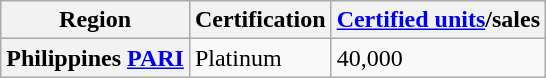<table class="wikitable sortable">
<tr>
<th>Region</th>
<th>Certification</th>
<th><a href='#'>Certified units</a>/sales</th>
</tr>
<tr>
<th>Philippines <a href='#'>PARI</a></th>
<td>Platinum</td>
<td>40,000</td>
</tr>
</table>
